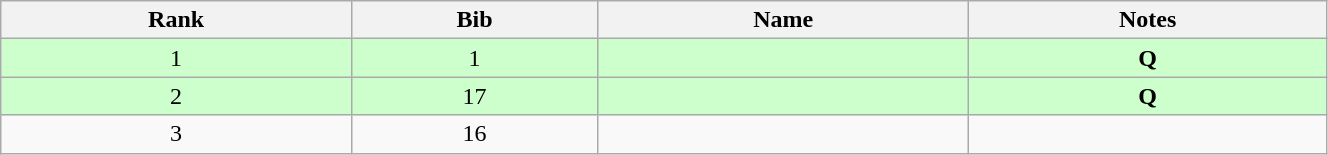<table class="wikitable" style="text-align:center;" width=70%>
<tr>
<th>Rank</th>
<th>Bib</th>
<th>Name</th>
<th>Notes</th>
</tr>
<tr bgcolor="#ccffcc">
<td>1</td>
<td>1</td>
<td align=left></td>
<td><strong>Q</strong></td>
</tr>
<tr bgcolor="#ccffcc">
<td>2</td>
<td>17</td>
<td align=left></td>
<td><strong>Q</strong></td>
</tr>
<tr>
<td>3</td>
<td>16</td>
<td align=left></td>
<td></td>
</tr>
</table>
